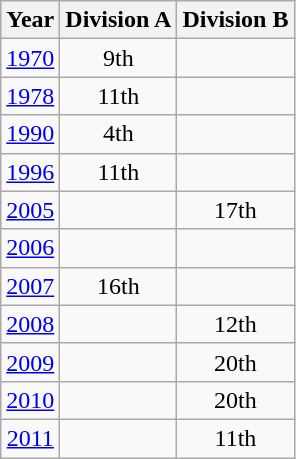<table class="wikitable" style="text-align:center">
<tr>
<th>Year</th>
<th>Division A</th>
<th>Division B</th>
</tr>
<tr>
<td><a href='#'>1970</a></td>
<td>9th</td>
<td></td>
</tr>
<tr>
<td><a href='#'>1978</a></td>
<td>11th</td>
<td></td>
</tr>
<tr>
<td><a href='#'>1990</a></td>
<td>4th</td>
<td></td>
</tr>
<tr>
<td><a href='#'>1996</a></td>
<td>11th</td>
<td></td>
</tr>
<tr>
<td><a href='#'>2005</a></td>
<td></td>
<td>17th</td>
</tr>
<tr>
<td><a href='#'>2006</a></td>
<td></td>
<td></td>
</tr>
<tr>
<td><a href='#'>2007</a></td>
<td>16th</td>
<td></td>
</tr>
<tr>
<td><a href='#'>2008</a></td>
<td></td>
<td>12th</td>
</tr>
<tr>
<td><a href='#'>2009</a></td>
<td></td>
<td>20th</td>
</tr>
<tr>
<td><a href='#'>2010</a></td>
<td></td>
<td>20th</td>
</tr>
<tr>
<td><a href='#'>2011</a></td>
<td></td>
<td>11th</td>
</tr>
</table>
